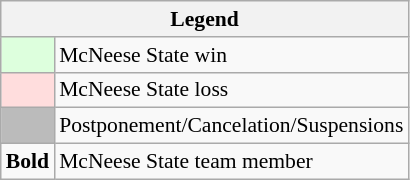<table class="wikitable" style="font-size:90%">
<tr>
<th colspan="2">Legend</th>
</tr>
<tr>
<td bgcolor="#ddffdd"> </td>
<td>McNeese State win</td>
</tr>
<tr>
<td bgcolor="#ffdddd"> </td>
<td>McNeese State loss</td>
</tr>
<tr>
<td bgcolor="#bbbbbb"> </td>
<td>Postponement/Cancelation/Suspensions</td>
</tr>
<tr>
<td><strong>Bold</strong></td>
<td>McNeese State team member</td>
</tr>
</table>
